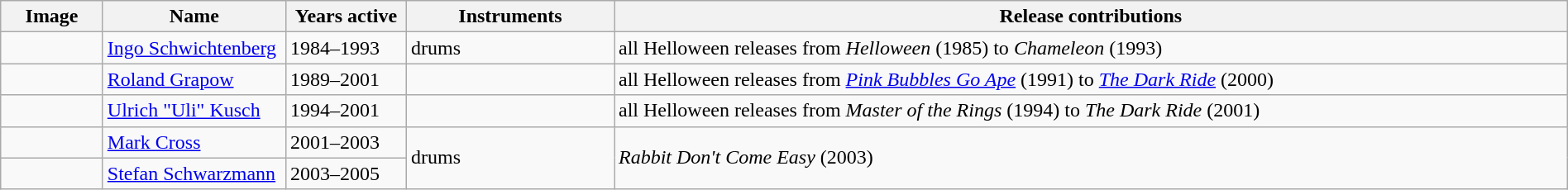<table class="wikitable" border="1" width=100%>
<tr>
<th width="75">Image</th>
<th width="140">Name</th>
<th width="90">Years active</th>
<th width="160">Instruments</th>
<th>Release contributions</th>
</tr>
<tr>
<td></td>
<td><a href='#'>Ingo Schwichtenberg</a></td>
<td>1984–1993 </td>
<td>drums</td>
<td>all Helloween releases from <em>Helloween</em> (1985) to <em>Chameleon</em> (1993)</td>
</tr>
<tr>
<td></td>
<td><a href='#'>Roland Grapow</a></td>
<td>1989–2001</td>
<td></td>
<td>all Helloween releases from <em><a href='#'>Pink Bubbles Go Ape</a></em> (1991) to <em><a href='#'>The Dark Ride</a></em> (2000)</td>
</tr>
<tr>
<td></td>
<td><a href='#'>Ulrich "Uli" Kusch</a></td>
<td>1994–2001</td>
<td></td>
<td>all Helloween releases from <em>Master of the Rings</em> (1994) to <em>The Dark Ride</em> (2001)</td>
</tr>
<tr>
<td></td>
<td><a href='#'>Mark Cross</a></td>
<td>2001–2003</td>
<td rowspan="2">drums</td>
<td rowspan="2"><em>Rabbit Don't Come Easy</em> (2003) </td>
</tr>
<tr>
<td></td>
<td><a href='#'>Stefan Schwarzmann</a></td>
<td>2003–2005</td>
</tr>
</table>
